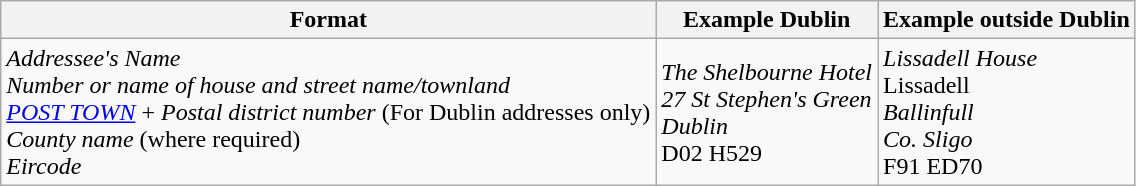<table class="wikitable">
<tr>
<th>Format</th>
<th>Example Dublin</th>
<th>Example outside Dublin</th>
</tr>
<tr>
<td><em>Addressee's Name</em><br><em>Number or name of house and street name/townland</em><br><em><a href='#'>POST TOWN</a></em> + <em>Postal district number</em> (For Dublin addresses only) <br><em>County name</em> (where required)<br><em>Eircode</em></td>
<td><em>The Shelbourne Hotel</em><br><em>27 St Stephen's Green</em><br><em>Dublin</em><br>D02 H529</td>
<td><em>Lissadell House</em><br>Lissadell<br><em>Ballinfull</em><br><em>Co. Sligo</em><br>F91 ED70</td>
</tr>
</table>
